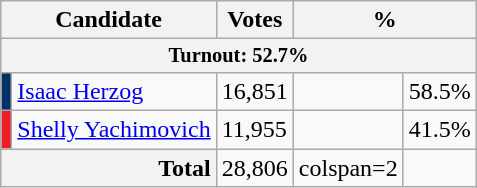<table class="wikitable plainrowheaders">
<tr>
<th colspan="2">Candidate</th>
<th>Votes</th>
<th colspan="2">%</th>
</tr>
<tr style="font-size:85%">
<th scope="row" colspan=5 style="text-align:center"><strong>Turnout:</strong>  52.7%</th>
</tr>
<tr>
<td style="background:#013068;"></td>
<td><a href='#'>Isaac Herzog</a> </td>
<td>16,851</td>
<td></td>
<td>58.5%</td>
</tr>
<tr>
<td style="background:#EE1C25;"></td>
<td><a href='#'>Shelly Yachimovich</a></td>
<td>11,955</td>
<td></td>
<td>41.5%</td>
</tr>
<tr>
<th style="text-align:right;" colspan="2">Total</th>
<td>28,806</td>
<td>colspan=2 </td>
</tr>
</table>
